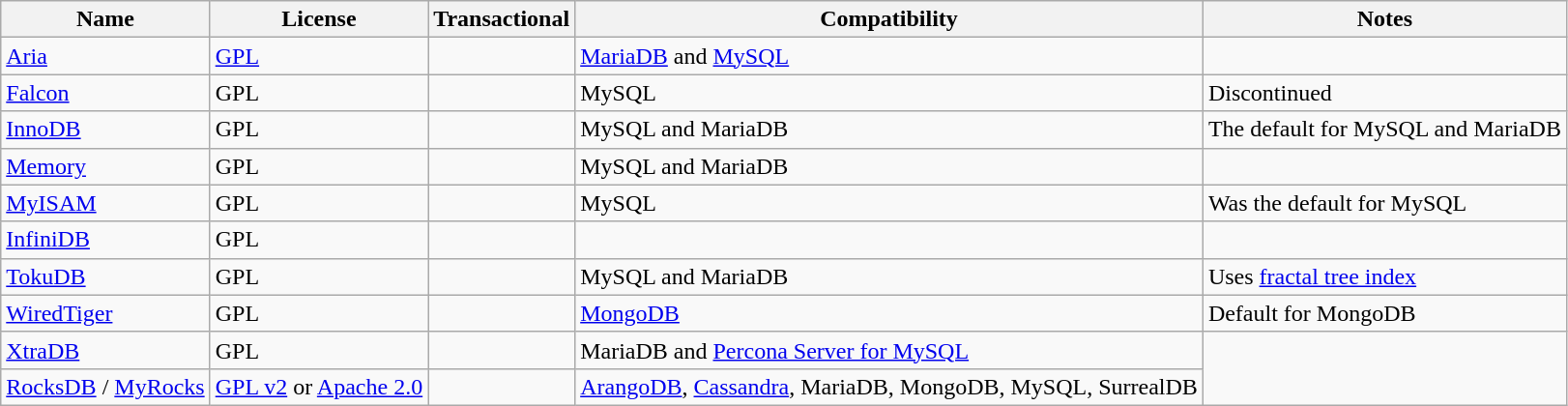<table class="wikitable">
<tr>
<th>Name</th>
<th>License</th>
<th>Transactional</th>
<th>Compatibility</th>
<th>Notes</th>
</tr>
<tr>
<td><a href='#'>Aria</a></td>
<td><a href='#'>GPL</a></td>
<td></td>
<td><a href='#'>MariaDB</a> and <a href='#'>MySQL</a></td>
</tr>
<tr>
<td><a href='#'>Falcon</a></td>
<td>GPL</td>
<td></td>
<td>MySQL</td>
<td>Discontinued</td>
</tr>
<tr>
<td><a href='#'>InnoDB</a></td>
<td>GPL</td>
<td></td>
<td>MySQL and MariaDB</td>
<td>The default for MySQL and MariaDB</td>
</tr>
<tr>
<td><a href='#'>Memory</a></td>
<td>GPL</td>
<td></td>
<td>MySQL and MariaDB</td>
</tr>
<tr>
<td><a href='#'>MyISAM</a></td>
<td>GPL</td>
<td></td>
<td>MySQL</td>
<td>Was the default for MySQL</td>
</tr>
<tr>
<td><a href='#'>InfiniDB</a></td>
<td>GPL</td>
<td></td>
<td></td>
</tr>
<tr>
<td><a href='#'>TokuDB</a></td>
<td>GPL</td>
<td></td>
<td>MySQL and MariaDB</td>
<td>Uses <a href='#'>fractal tree index</a></td>
</tr>
<tr>
<td><a href='#'>WiredTiger</a></td>
<td>GPL</td>
<td></td>
<td><a href='#'>MongoDB</a></td>
<td>Default for MongoDB</td>
</tr>
<tr>
<td><a href='#'>XtraDB</a></td>
<td>GPL</td>
<td></td>
<td>MariaDB and <a href='#'>Percona Server for MySQL</a></td>
</tr>
<tr>
<td><a href='#'>RocksDB</a> / <a href='#'>MyRocks</a></td>
<td><a href='#'>GPL v2</a> or <a href='#'>Apache 2.0</a></td>
<td></td>
<td><a href='#'>ArangoDB</a>, <a href='#'>Cassandra</a>, MariaDB, MongoDB, MySQL, SurrealDB</td>
</tr>
</table>
